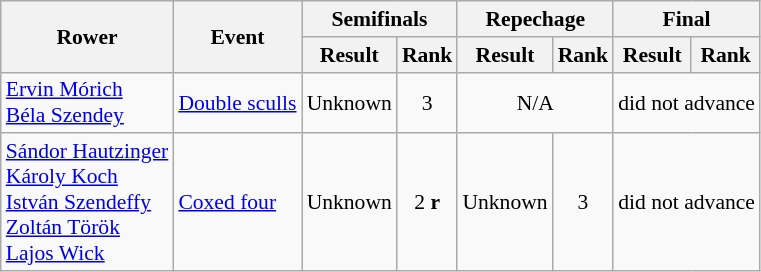<table class=wikitable style="font-size:90%">
<tr>
<th rowspan=2>Rower</th>
<th rowspan=2>Event</th>
<th colspan=2>Semifinals</th>
<th colspan=2>Repechage</th>
<th colspan=2>Final</th>
</tr>
<tr>
<th>Result</th>
<th>Rank</th>
<th>Result</th>
<th>Rank</th>
<th>Result</th>
<th>Rank</th>
</tr>
<tr>
<td><a href='#'>Ervin Mórich</a> <br> <a href='#'>Béla Szendey</a></td>
<td><a href='#'>Double sculls</a></td>
<td align=center>Unknown</td>
<td align=center>3</td>
<td align=center colspan=2>N/A</td>
<td align=center colspan=2>did not advance</td>
</tr>
<tr>
<td><a href='#'>Sándor Hautzinger</a> <br> <a href='#'>Károly Koch</a> <br> <a href='#'>István Szendeffy</a> <br> <a href='#'>Zoltán Török</a> <br> <a href='#'>Lajos Wick</a></td>
<td><a href='#'>Coxed four</a></td>
<td align=center>Unknown</td>
<td align=center>2 <strong>r</strong></td>
<td align=center>Unknown</td>
<td align=center>3</td>
<td align=center colspan=2>did not advance</td>
</tr>
</table>
